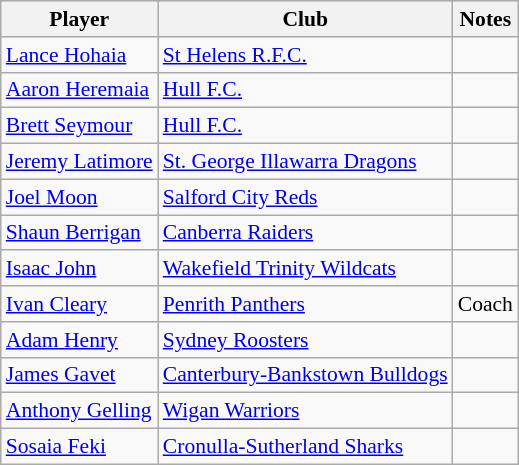<table class="wikitable" style="font-size:90%">
<tr bgcolor="#efefef">
<th>Player</th>
<th>Club</th>
<th>Notes</th>
</tr>
<tr>
<td><a href='#'>Lance Hohaia</a></td>
<td><a href='#'>St Helens R.F.C.</a></td>
<td></td>
</tr>
<tr>
<td><a href='#'>Aaron Heremaia</a></td>
<td><a href='#'>Hull F.C.</a></td>
<td></td>
</tr>
<tr>
<td><a href='#'>Brett Seymour</a></td>
<td><a href='#'>Hull F.C.</a></td>
<td></td>
</tr>
<tr>
<td><a href='#'>Jeremy Latimore</a></td>
<td><a href='#'>St. George Illawarra Dragons</a></td>
<td></td>
</tr>
<tr>
<td><a href='#'>Joel Moon</a></td>
<td><a href='#'>Salford City Reds</a></td>
<td></td>
</tr>
<tr>
<td><a href='#'>Shaun Berrigan</a></td>
<td><a href='#'>Canberra Raiders</a></td>
<td></td>
</tr>
<tr>
<td><a href='#'>Isaac John</a></td>
<td><a href='#'>Wakefield Trinity Wildcats</a></td>
<td></td>
</tr>
<tr>
<td><a href='#'>Ivan Cleary</a></td>
<td><a href='#'>Penrith Panthers</a></td>
<td>Coach</td>
</tr>
<tr>
<td><a href='#'>Adam Henry</a></td>
<td><a href='#'>Sydney Roosters</a></td>
<td></td>
</tr>
<tr>
<td><a href='#'>James Gavet</a></td>
<td><a href='#'>Canterbury-Bankstown Bulldogs</a></td>
<td></td>
</tr>
<tr>
<td><a href='#'>Anthony Gelling</a></td>
<td><a href='#'>Wigan Warriors</a></td>
<td></td>
</tr>
<tr>
<td><a href='#'>Sosaia Feki</a></td>
<td><a href='#'>Cronulla-Sutherland Sharks</a></td>
<td></td>
</tr>
</table>
